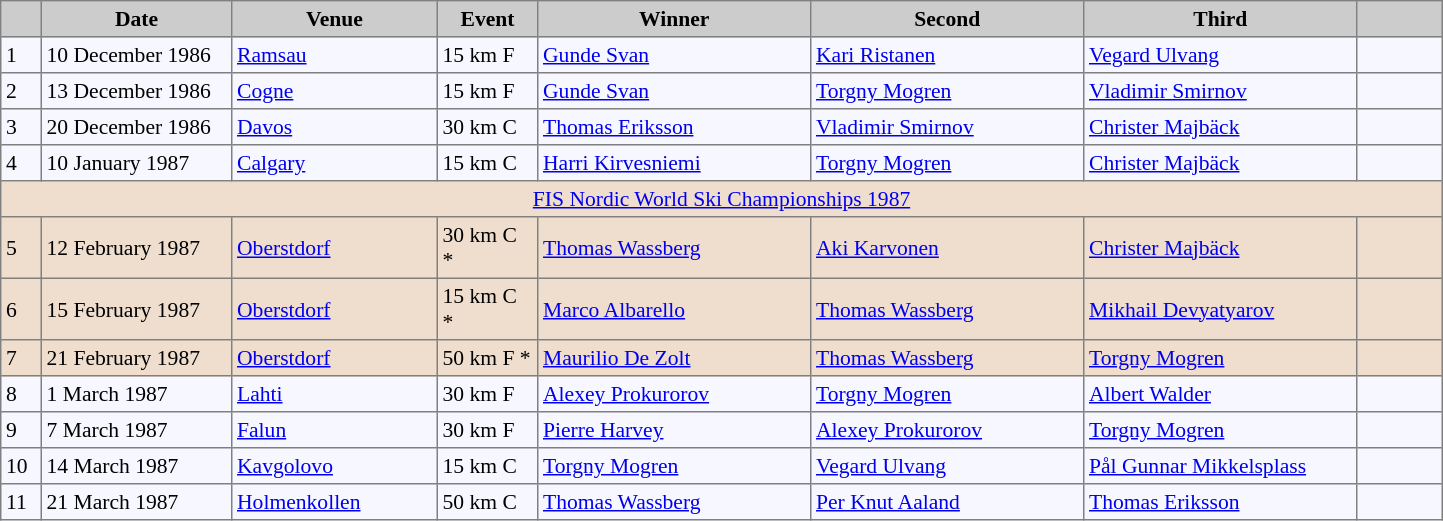<table bgcolor="#f7f8ff" cellpadding="3" cellspacing="0" border="1" style="font-size: 90%; border: gray solid 1px; border-collapse: collapse;">
<tr bgcolor="#CCCCCC">
<td align="center" width="20"><strong></strong></td>
<td align="center" width="120"><strong>Date</strong></td>
<td align="center" width="130"><strong>Venue</strong></td>
<td align="center" width="60"><strong>Event</strong></td>
<td align="center" width="175"><strong>Winner</strong></td>
<td align="center" width="175"><strong>Second</strong></td>
<td align="center" width="175"><strong>Third</strong></td>
<td align="center" width="50"><strong></strong></td>
</tr>
<tr align="left">
<td>1</td>
<td>10 December 1986</td>
<td> <a href='#'>Ramsau</a></td>
<td>15 km F</td>
<td> <a href='#'>Gunde Svan</a></td>
<td> <a href='#'>Kari Ristanen</a></td>
<td> <a href='#'>Vegard Ulvang</a></td>
<td></td>
</tr>
<tr align="left">
<td>2</td>
<td>13 December 1986</td>
<td> <a href='#'>Cogne</a></td>
<td>15 km F</td>
<td> <a href='#'>Gunde Svan</a></td>
<td> <a href='#'>Torgny Mogren</a></td>
<td> <a href='#'>Vladimir Smirnov</a></td>
<td></td>
</tr>
<tr align="left">
<td>3</td>
<td>20 December 1986</td>
<td> <a href='#'>Davos</a></td>
<td>30 km C</td>
<td> <a href='#'>Thomas Eriksson</a></td>
<td> <a href='#'>Vladimir Smirnov</a></td>
<td> <a href='#'>Christer Majbäck</a></td>
<td></td>
</tr>
<tr align="left">
<td>4</td>
<td>10 January 1987</td>
<td> <a href='#'>Calgary</a></td>
<td>15 km C</td>
<td> <a href='#'>Harri Kirvesniemi</a></td>
<td> <a href='#'>Torgny Mogren</a></td>
<td> <a href='#'>Christer Majbäck</a></td>
<td></td>
</tr>
<tr bgcolor=#EFDECD>
<td colspan="9" align="center"><a href='#'>FIS Nordic World Ski Championships 1987</a></td>
</tr>
<tr bgcolor=#EFDECD>
<td>5</td>
<td>12 February 1987</td>
<td> <a href='#'>Oberstdorf</a></td>
<td>30 km C *</td>
<td> <a href='#'>Thomas Wassberg</a></td>
<td> <a href='#'>Aki Karvonen</a></td>
<td> <a href='#'>Christer Majbäck</a></td>
<td></td>
</tr>
<tr align="left" bgcolor=#EFDECD>
<td>6</td>
<td>15 February 1987</td>
<td> <a href='#'>Oberstdorf</a></td>
<td>15 km C *</td>
<td> <a href='#'>Marco Albarello</a></td>
<td> <a href='#'>Thomas Wassberg</a></td>
<td> <a href='#'>Mikhail Devyatyarov</a></td>
<td></td>
</tr>
<tr align="left" bgcolor=#EFDECD>
<td>7</td>
<td>21 February 1987</td>
<td> <a href='#'>Oberstdorf</a></td>
<td>50 km F *</td>
<td> <a href='#'>Maurilio De Zolt</a></td>
<td> <a href='#'>Thomas Wassberg</a></td>
<td> <a href='#'>Torgny Mogren</a></td>
<td></td>
</tr>
<tr align="left">
<td>8</td>
<td>1 March 1987</td>
<td> <a href='#'>Lahti</a></td>
<td>30 km F</td>
<td> <a href='#'>Alexey Prokurorov</a></td>
<td> <a href='#'>Torgny Mogren</a></td>
<td> <a href='#'>Albert Walder</a></td>
<td></td>
</tr>
<tr align="left">
<td>9</td>
<td>7 March 1987</td>
<td> <a href='#'>Falun</a></td>
<td>30 km F</td>
<td> <a href='#'>Pierre Harvey</a></td>
<td> <a href='#'>Alexey Prokurorov</a></td>
<td> <a href='#'>Torgny Mogren</a></td>
<td></td>
</tr>
<tr align="left">
<td>10</td>
<td>14 March 1987</td>
<td> <a href='#'>Kavgolovo</a></td>
<td>15 km C</td>
<td> <a href='#'>Torgny Mogren</a></td>
<td> <a href='#'>Vegard Ulvang</a></td>
<td> <a href='#'>Pål Gunnar Mikkelsplass</a></td>
<td></td>
</tr>
<tr align="left">
<td>11</td>
<td>21 March 1987</td>
<td> <a href='#'>Holmenkollen</a></td>
<td>50 km C</td>
<td> <a href='#'>Thomas Wassberg</a></td>
<td> <a href='#'>Per Knut Aaland</a></td>
<td> <a href='#'>Thomas Eriksson</a></td>
<td></td>
</tr>
</table>
